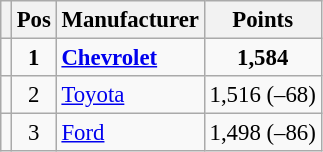<table class="wikitable" style="font-size: 95%;">
<tr>
<th></th>
<th>Pos</th>
<th>Manufacturer</th>
<th>Points</th>
</tr>
<tr>
<td align="left"></td>
<td style="text-align:center;"><strong>1</strong></td>
<td><strong><a href='#'>Chevrolet</a></strong></td>
<td style="text-align:center;"><strong>1,584</strong></td>
</tr>
<tr>
<td align="left"></td>
<td style="text-align:center;">2</td>
<td><a href='#'>Toyota</a></td>
<td style="text-align:center;">1,516 (–68)</td>
</tr>
<tr>
<td align="left"></td>
<td style="text-align:center;">3</td>
<td><a href='#'>Ford</a></td>
<td style="text-align:center;">1,498 (–86)</td>
</tr>
</table>
